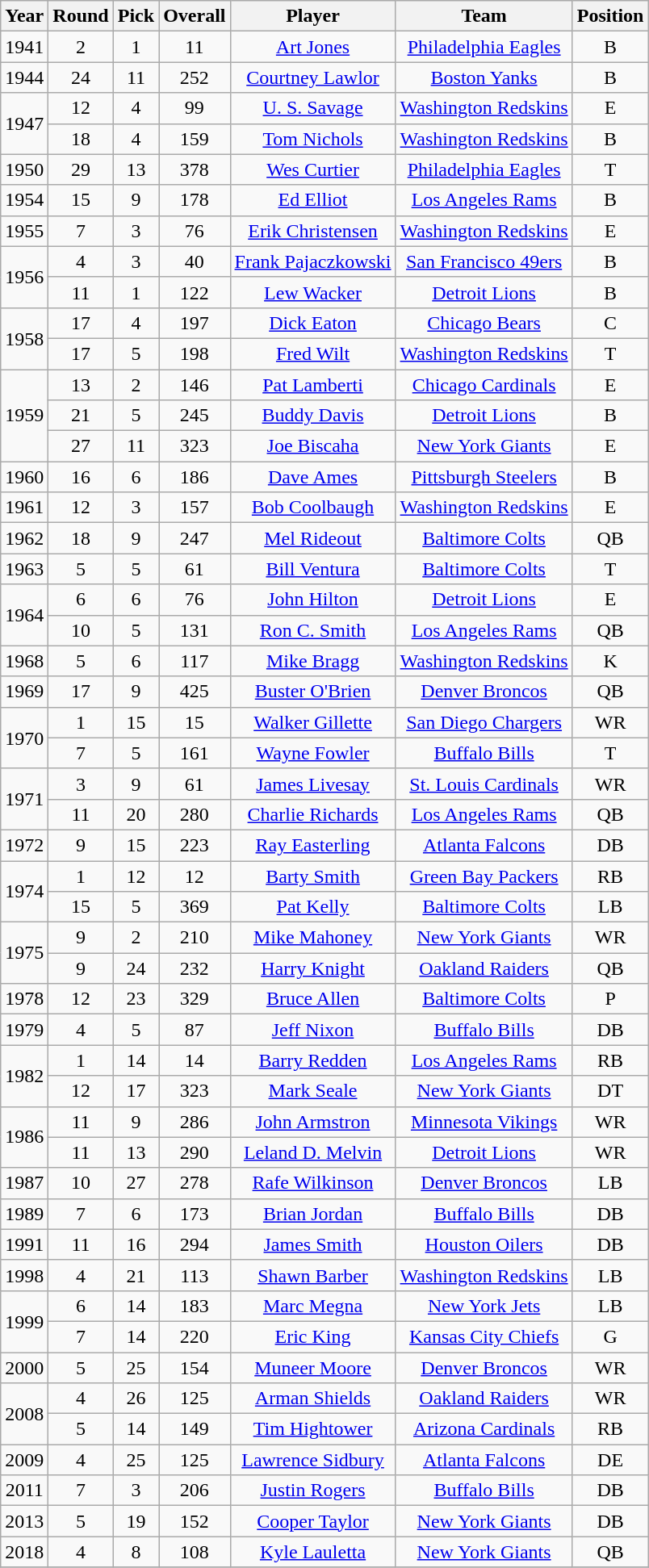<table class="wikitable sortable" style="text-align: center;">
<tr>
<th>Year</th>
<th>Round</th>
<th>Pick</th>
<th>Overall</th>
<th>Player</th>
<th>Team</th>
<th>Position</th>
</tr>
<tr>
<td>1941</td>
<td>2</td>
<td>1</td>
<td>11</td>
<td><a href='#'>Art Jones</a></td>
<td><a href='#'>Philadelphia Eagles</a></td>
<td>B</td>
</tr>
<tr>
<td>1944</td>
<td>24</td>
<td>11</td>
<td>252</td>
<td><a href='#'>Courtney Lawlor</a></td>
<td><a href='#'>Boston Yanks</a></td>
<td>B</td>
</tr>
<tr>
<td rowspan="2">1947</td>
<td>12</td>
<td>4</td>
<td>99</td>
<td><a href='#'>U. S. Savage</a></td>
<td><a href='#'>Washington Redskins</a></td>
<td>E</td>
</tr>
<tr>
<td>18</td>
<td>4</td>
<td>159</td>
<td><a href='#'>Tom Nichols</a></td>
<td><a href='#'>Washington Redskins</a></td>
<td>B</td>
</tr>
<tr>
<td>1950</td>
<td>29</td>
<td>13</td>
<td>378</td>
<td><a href='#'>Wes Curtier</a></td>
<td><a href='#'>Philadelphia Eagles</a></td>
<td>T</td>
</tr>
<tr>
<td>1954</td>
<td>15</td>
<td>9</td>
<td>178</td>
<td><a href='#'>Ed Elliot</a></td>
<td><a href='#'>Los Angeles Rams</a></td>
<td>B</td>
</tr>
<tr>
<td>1955</td>
<td>7</td>
<td>3</td>
<td>76</td>
<td><a href='#'>Erik Christensen</a></td>
<td><a href='#'>Washington Redskins</a></td>
<td>E</td>
</tr>
<tr>
<td rowspan="2">1956</td>
<td>4</td>
<td>3</td>
<td>40</td>
<td><a href='#'>Frank Pajaczkowski</a></td>
<td><a href='#'>San Francisco 49ers</a></td>
<td>B</td>
</tr>
<tr>
<td>11</td>
<td>1</td>
<td>122</td>
<td><a href='#'>Lew Wacker</a></td>
<td><a href='#'>Detroit Lions</a></td>
<td>B</td>
</tr>
<tr>
<td rowspan="2">1958</td>
<td>17</td>
<td>4</td>
<td>197</td>
<td><a href='#'>Dick Eaton</a></td>
<td><a href='#'>Chicago Bears</a></td>
<td>C</td>
</tr>
<tr>
<td>17</td>
<td>5</td>
<td>198</td>
<td><a href='#'>Fred Wilt</a></td>
<td><a href='#'>Washington Redskins</a></td>
<td>T</td>
</tr>
<tr>
<td rowspan="3">1959</td>
<td>13</td>
<td>2</td>
<td>146</td>
<td><a href='#'>Pat Lamberti</a></td>
<td><a href='#'>Chicago Cardinals</a></td>
<td>E</td>
</tr>
<tr>
<td>21</td>
<td>5</td>
<td>245</td>
<td><a href='#'>Buddy Davis</a></td>
<td><a href='#'>Detroit Lions</a></td>
<td>B</td>
</tr>
<tr>
<td>27</td>
<td>11</td>
<td>323</td>
<td><a href='#'>Joe Biscaha</a></td>
<td><a href='#'>New York Giants</a></td>
<td>E</td>
</tr>
<tr>
<td>1960</td>
<td>16</td>
<td>6</td>
<td>186</td>
<td><a href='#'>Dave Ames</a></td>
<td><a href='#'>Pittsburgh Steelers</a></td>
<td>B</td>
</tr>
<tr>
<td>1961</td>
<td>12</td>
<td>3</td>
<td>157</td>
<td><a href='#'>Bob Coolbaugh</a></td>
<td><a href='#'>Washington Redskins</a></td>
<td>E</td>
</tr>
<tr>
<td>1962</td>
<td>18</td>
<td>9</td>
<td>247</td>
<td><a href='#'>Mel Rideout</a></td>
<td><a href='#'>Baltimore Colts</a></td>
<td>QB</td>
</tr>
<tr>
<td>1963</td>
<td>5</td>
<td>5</td>
<td>61</td>
<td><a href='#'>Bill Ventura</a></td>
<td><a href='#'>Baltimore Colts</a></td>
<td>T</td>
</tr>
<tr>
<td rowspan="2">1964</td>
<td>6</td>
<td>6</td>
<td>76</td>
<td><a href='#'>John Hilton</a></td>
<td><a href='#'>Detroit Lions</a></td>
<td>E</td>
</tr>
<tr>
<td>10</td>
<td>5</td>
<td>131</td>
<td><a href='#'>Ron C. Smith</a></td>
<td><a href='#'>Los Angeles Rams</a></td>
<td>QB</td>
</tr>
<tr>
<td>1968</td>
<td>5</td>
<td>6</td>
<td>117</td>
<td><a href='#'>Mike Bragg</a></td>
<td><a href='#'>Washington Redskins</a></td>
<td>K</td>
</tr>
<tr>
<td>1969</td>
<td>17</td>
<td>9</td>
<td>425</td>
<td><a href='#'>Buster O'Brien</a></td>
<td><a href='#'>Denver Broncos</a></td>
<td>QB</td>
</tr>
<tr>
<td rowspan="2">1970</td>
<td>1</td>
<td>15</td>
<td>15</td>
<td><a href='#'>Walker Gillette</a></td>
<td><a href='#'>San Diego Chargers</a></td>
<td>WR</td>
</tr>
<tr>
<td>7</td>
<td>5</td>
<td>161</td>
<td><a href='#'>Wayne Fowler</a></td>
<td><a href='#'>Buffalo Bills</a></td>
<td>T</td>
</tr>
<tr>
<td rowspan="2">1971</td>
<td>3</td>
<td>9</td>
<td>61</td>
<td><a href='#'>James Livesay</a></td>
<td><a href='#'>St. Louis Cardinals</a></td>
<td>WR</td>
</tr>
<tr>
<td>11</td>
<td>20</td>
<td>280</td>
<td><a href='#'>Charlie Richards</a></td>
<td><a href='#'>Los Angeles Rams</a></td>
<td>QB</td>
</tr>
<tr>
<td>1972</td>
<td>9</td>
<td>15</td>
<td>223</td>
<td><a href='#'>Ray Easterling</a></td>
<td><a href='#'>Atlanta Falcons</a></td>
<td>DB</td>
</tr>
<tr>
<td rowspan="2">1974</td>
<td>1</td>
<td>12</td>
<td>12</td>
<td><a href='#'>Barty Smith</a></td>
<td><a href='#'>Green Bay Packers</a></td>
<td>RB</td>
</tr>
<tr>
<td>15</td>
<td>5</td>
<td>369</td>
<td><a href='#'>Pat Kelly</a></td>
<td><a href='#'>Baltimore Colts</a></td>
<td>LB</td>
</tr>
<tr>
<td rowspan="2">1975</td>
<td>9</td>
<td>2</td>
<td>210</td>
<td><a href='#'>Mike Mahoney</a></td>
<td><a href='#'>New York Giants</a></td>
<td>WR</td>
</tr>
<tr>
<td>9</td>
<td>24</td>
<td>232</td>
<td><a href='#'>Harry Knight</a></td>
<td><a href='#'>Oakland Raiders</a></td>
<td>QB</td>
</tr>
<tr>
<td>1978</td>
<td>12</td>
<td>23</td>
<td>329</td>
<td><a href='#'>Bruce Allen</a></td>
<td><a href='#'>Baltimore Colts</a></td>
<td>P</td>
</tr>
<tr>
<td>1979</td>
<td>4</td>
<td>5</td>
<td>87</td>
<td><a href='#'>Jeff Nixon</a></td>
<td><a href='#'>Buffalo Bills</a></td>
<td>DB</td>
</tr>
<tr>
<td rowspan="2">1982</td>
<td>1</td>
<td>14</td>
<td>14</td>
<td><a href='#'>Barry Redden</a></td>
<td><a href='#'>Los Angeles Rams</a></td>
<td>RB</td>
</tr>
<tr>
<td>12</td>
<td>17</td>
<td>323</td>
<td><a href='#'>Mark Seale</a></td>
<td><a href='#'>New York Giants</a></td>
<td>DT</td>
</tr>
<tr>
<td rowspan="2">1986</td>
<td>11</td>
<td>9</td>
<td>286</td>
<td><a href='#'>John Armstron</a></td>
<td><a href='#'>Minnesota Vikings</a></td>
<td>WR</td>
</tr>
<tr>
<td>11</td>
<td>13</td>
<td>290</td>
<td><a href='#'>Leland D. Melvin</a></td>
<td><a href='#'>Detroit Lions</a></td>
<td>WR</td>
</tr>
<tr>
<td>1987</td>
<td>10</td>
<td>27</td>
<td>278</td>
<td><a href='#'>Rafe Wilkinson</a></td>
<td><a href='#'>Denver Broncos</a></td>
<td>LB</td>
</tr>
<tr>
<td>1989</td>
<td>7</td>
<td>6</td>
<td>173</td>
<td><a href='#'>Brian Jordan</a></td>
<td><a href='#'>Buffalo Bills</a></td>
<td>DB</td>
</tr>
<tr>
<td>1991</td>
<td>11</td>
<td>16</td>
<td>294</td>
<td><a href='#'>James Smith</a></td>
<td><a href='#'>Houston Oilers</a></td>
<td>DB</td>
</tr>
<tr>
<td>1998</td>
<td>4</td>
<td>21</td>
<td>113</td>
<td><a href='#'>Shawn Barber</a></td>
<td><a href='#'>Washington Redskins</a></td>
<td>LB</td>
</tr>
<tr>
<td rowspan="2">1999</td>
<td>6</td>
<td>14</td>
<td>183</td>
<td><a href='#'>Marc Megna</a></td>
<td><a href='#'>New York Jets</a></td>
<td>LB</td>
</tr>
<tr>
<td>7</td>
<td>14</td>
<td>220</td>
<td><a href='#'>Eric King</a></td>
<td><a href='#'>Kansas City Chiefs</a></td>
<td>G</td>
</tr>
<tr>
<td>2000</td>
<td>5</td>
<td>25</td>
<td>154</td>
<td><a href='#'>Muneer Moore</a></td>
<td><a href='#'>Denver Broncos</a></td>
<td>WR</td>
</tr>
<tr>
<td rowspan="2">2008</td>
<td>4</td>
<td>26</td>
<td>125</td>
<td><a href='#'>Arman Shields</a></td>
<td><a href='#'>Oakland Raiders</a></td>
<td>WR</td>
</tr>
<tr>
<td>5</td>
<td>14</td>
<td>149</td>
<td><a href='#'>Tim Hightower</a></td>
<td><a href='#'>Arizona Cardinals</a></td>
<td>RB</td>
</tr>
<tr>
<td>2009</td>
<td>4</td>
<td>25</td>
<td>125</td>
<td><a href='#'>Lawrence Sidbury</a></td>
<td><a href='#'>Atlanta Falcons</a></td>
<td>DE</td>
</tr>
<tr>
<td>2011</td>
<td>7</td>
<td>3</td>
<td>206</td>
<td><a href='#'>Justin Rogers</a></td>
<td><a href='#'>Buffalo Bills</a></td>
<td>DB</td>
</tr>
<tr>
<td>2013</td>
<td>5</td>
<td>19</td>
<td>152</td>
<td><a href='#'>Cooper Taylor</a></td>
<td><a href='#'>New York Giants</a></td>
<td>DB</td>
</tr>
<tr>
<td>2018</td>
<td>4</td>
<td>8</td>
<td>108</td>
<td><a href='#'>Kyle Lauletta</a></td>
<td><a href='#'>New York Giants</a></td>
<td>QB</td>
</tr>
<tr>
</tr>
</table>
